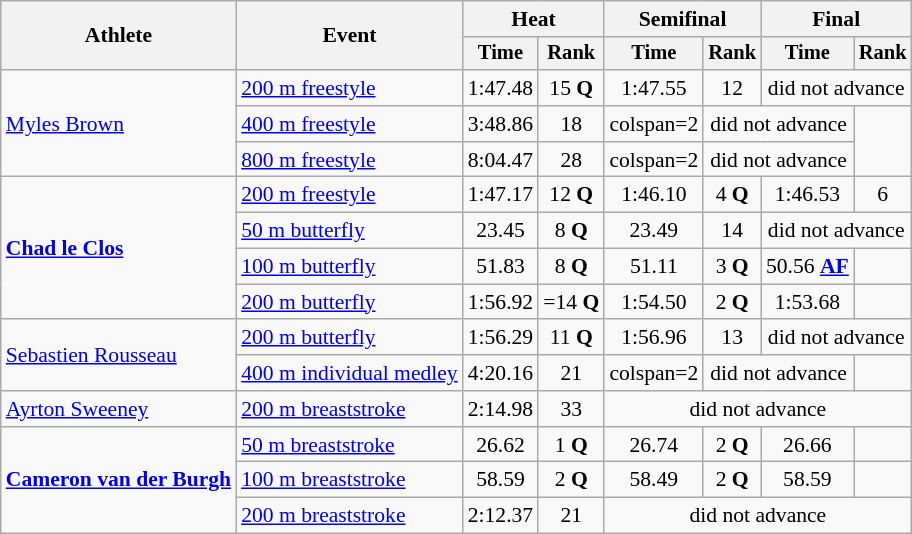<table class=wikitable style="font-size:90%">
<tr>
<th rowspan="2">Athlete</th>
<th rowspan="2">Event</th>
<th colspan="2">Heat</th>
<th colspan="2">Semifinal</th>
<th colspan="2">Final</th>
</tr>
<tr style="font-size:95%">
<th>Time</th>
<th>Rank</th>
<th>Time</th>
<th>Rank</th>
<th>Time</th>
<th>Rank</th>
</tr>
<tr align=center>
<td align=left rowspan=3><a href='#'>Myles Brown</a></td>
<td align=left><a href='#'>200 m freestyle</a></td>
<td>1:47.48</td>
<td>15 <strong>Q</strong></td>
<td>1:47.55</td>
<td>12</td>
<td colspan=2>did not advance</td>
</tr>
<tr align=center>
<td align=left><a href='#'>400 m freestyle</a></td>
<td>3:48.86</td>
<td>18</td>
<td>colspan=2 </td>
<td colspan=2>did not advance</td>
</tr>
<tr align=center>
<td align=left><a href='#'>800 m freestyle</a></td>
<td>8:04.47</td>
<td>28</td>
<td>colspan=2 </td>
<td colspan=2>did not advance</td>
</tr>
<tr align=center>
<td align=left rowspan=4><strong><a href='#'>Chad le Clos</a></strong></td>
<td align=left><a href='#'>200 m freestyle</a></td>
<td>1:47.17</td>
<td>12 <strong>Q</strong></td>
<td>1:46.10</td>
<td>4 <strong>Q</strong></td>
<td>1:46.53</td>
<td>6</td>
</tr>
<tr align=center>
<td align=left><a href='#'>50 m butterfly</a></td>
<td>23.45</td>
<td>8 <strong>Q</strong></td>
<td>23.49</td>
<td>14</td>
<td colspan=2>did not advance</td>
</tr>
<tr align=center>
<td align=left><a href='#'>100 m butterfly</a></td>
<td>51.83</td>
<td>8 <strong>Q</strong></td>
<td>51.11</td>
<td>3 <strong>Q</strong></td>
<td>50.56 <strong><a href='#'>AF</a></strong></td>
<td></td>
</tr>
<tr align=center>
<td align=left><a href='#'>200 m butterfly</a></td>
<td>1:56.92</td>
<td>=14 <strong>Q</strong></td>
<td>1:54.50</td>
<td>2 <strong>Q</strong></td>
<td>1:53.68</td>
<td></td>
</tr>
<tr align=center>
<td align=left rowspan=2><a href='#'>Sebastien Rousseau</a></td>
<td align=left><a href='#'>200 m butterfly</a></td>
<td>1:56.29</td>
<td>11 <strong>Q</strong></td>
<td>1:56.96</td>
<td>13</td>
<td colspan=2>did not advance</td>
</tr>
<tr align=center>
<td align=left><a href='#'>400 m individual medley</a></td>
<td>4:20.16</td>
<td>21</td>
<td>colspan=2 </td>
<td colspan=2>did not advance</td>
</tr>
<tr align=center>
<td align=left><a href='#'>Ayrton Sweeney</a></td>
<td align=left><a href='#'>200 m breaststroke</a></td>
<td>2:14.98</td>
<td>33</td>
<td colspan=4>did not advance</td>
</tr>
<tr align=center>
<td align=left rowspan=3><strong><a href='#'>Cameron van der Burgh</a></strong></td>
<td align=left><a href='#'>50 m breaststroke</a></td>
<td>26.62 </td>
<td>1 <strong>Q</strong></td>
<td>26.74</td>
<td>2 <strong>Q</strong></td>
<td>26.66</td>
<td></td>
</tr>
<tr align=center>
<td align=left><a href='#'>100 m breaststroke</a></td>
<td>58.59</td>
<td>2 <strong>Q</strong></td>
<td>58.49</td>
<td>2 <strong>Q</strong></td>
<td>58.59</td>
<td></td>
</tr>
<tr align=center>
<td align=left><a href='#'>200 m breaststroke</a></td>
<td>2:12.37</td>
<td>21</td>
<td colspan=4>did not advance</td>
</tr>
</table>
